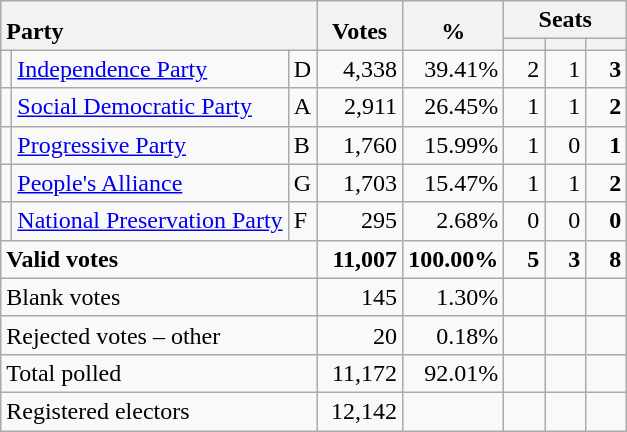<table class="wikitable" border="1" style="text-align:right;">
<tr>
<th style="text-align:left;" valign=bottom rowspan=2 colspan=3>Party</th>
<th align=center valign=bottom rowspan=2 width="50">Votes</th>
<th align=center valign=bottom rowspan=2 width="50">%</th>
<th colspan=3>Seats</th>
</tr>
<tr>
<th align=center valign=bottom width="20"><small></small></th>
<th align=center valign=bottom width="20"><small><a href='#'></a></small></th>
<th align=center valign=bottom width="20"><small></small></th>
</tr>
<tr>
<td></td>
<td align=left><a href='#'>Independence Party</a></td>
<td align=left>D</td>
<td>4,338</td>
<td>39.41%</td>
<td>2</td>
<td>1</td>
<td><strong>3</strong></td>
</tr>
<tr>
<td></td>
<td align=left><a href='#'>Social Democratic Party</a></td>
<td align=left>A</td>
<td>2,911</td>
<td>26.45%</td>
<td>1</td>
<td>1</td>
<td><strong>2</strong></td>
</tr>
<tr>
<td></td>
<td align=left><a href='#'>Progressive Party</a></td>
<td align=left>B</td>
<td>1,760</td>
<td>15.99%</td>
<td>1</td>
<td>0</td>
<td><strong>1</strong></td>
</tr>
<tr>
<td></td>
<td align=left><a href='#'>People's Alliance</a></td>
<td align=left>G</td>
<td>1,703</td>
<td>15.47%</td>
<td>1</td>
<td>1</td>
<td><strong>2</strong></td>
</tr>
<tr>
<td></td>
<td align=left><a href='#'>National Preservation Party</a></td>
<td align=left>F</td>
<td>295</td>
<td>2.68%</td>
<td>0</td>
<td>0</td>
<td><strong>0</strong></td>
</tr>
<tr style="font-weight:bold">
<td align=left colspan=3>Valid votes</td>
<td>11,007</td>
<td>100.00%</td>
<td>5</td>
<td>3</td>
<td>8</td>
</tr>
<tr>
<td align=left colspan=3>Blank votes</td>
<td>145</td>
<td>1.30%</td>
<td></td>
<td></td>
<td></td>
</tr>
<tr>
<td align=left colspan=3>Rejected votes – other</td>
<td>20</td>
<td>0.18%</td>
<td></td>
<td></td>
<td></td>
</tr>
<tr>
<td align=left colspan=3>Total polled</td>
<td>11,172</td>
<td>92.01%</td>
<td></td>
<td></td>
<td></td>
</tr>
<tr>
<td align=left colspan=3>Registered electors</td>
<td>12,142</td>
<td></td>
<td></td>
<td></td>
<td></td>
</tr>
</table>
